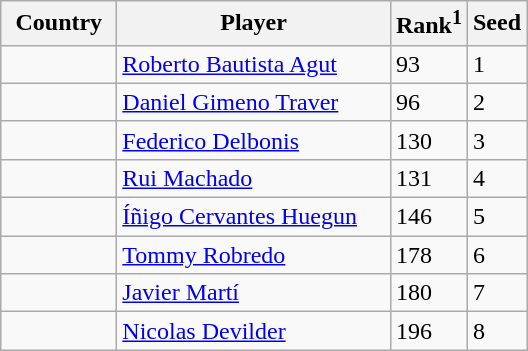<table class="sortable wikitable">
<tr>
<th width="70">Country</th>
<th width="175">Player</th>
<th>Rank<sup>1</sup></th>
<th>Seed</th>
</tr>
<tr>
<td></td>
<td><a href='#'>Roberto Bautista Agut</a></td>
<td>93</td>
<td>1</td>
</tr>
<tr>
<td></td>
<td><a href='#'>Daniel Gimeno Traver</a></td>
<td>96</td>
<td>2</td>
</tr>
<tr>
<td></td>
<td><a href='#'>Federico Delbonis</a></td>
<td>130</td>
<td>3</td>
</tr>
<tr>
<td></td>
<td><a href='#'>Rui Machado</a></td>
<td>131</td>
<td>4</td>
</tr>
<tr>
<td></td>
<td><a href='#'>Íñigo Cervantes Huegun</a></td>
<td>146</td>
<td>5</td>
</tr>
<tr>
<td></td>
<td><a href='#'>Tommy Robredo</a></td>
<td>178</td>
<td>6</td>
</tr>
<tr>
<td></td>
<td><a href='#'>Javier Martí</a></td>
<td>180</td>
<td>7</td>
</tr>
<tr>
<td></td>
<td><a href='#'>Nicolas Devilder</a></td>
<td>196</td>
<td>8</td>
</tr>
</table>
